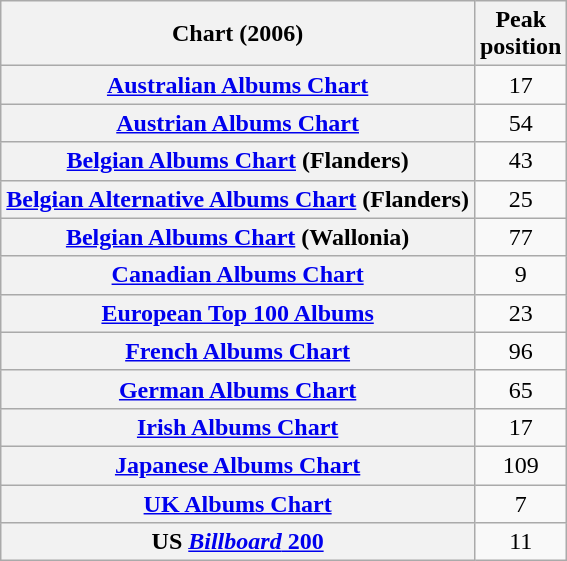<table class="wikitable sortable plainrowheaders" style="text-align:center">
<tr>
<th scope="col">Chart (2006)</th>
<th scope="col">Peak<br>position</th>
</tr>
<tr>
<th scope="row"><a href='#'>Australian Albums Chart</a></th>
<td>17</td>
</tr>
<tr>
<th scope="row"><a href='#'>Austrian Albums Chart</a></th>
<td>54</td>
</tr>
<tr>
<th scope="row"><a href='#'>Belgian Albums Chart</a> (Flanders)</th>
<td>43</td>
</tr>
<tr>
<th scope="row"><a href='#'>Belgian Alternative Albums Chart</a> (Flanders)</th>
<td>25</td>
</tr>
<tr>
<th scope="row"><a href='#'>Belgian Albums Chart</a> (Wallonia)</th>
<td>77</td>
</tr>
<tr>
<th scope="row"><a href='#'>Canadian Albums Chart</a></th>
<td>9</td>
</tr>
<tr>
<th scope="row"><a href='#'>European Top 100 Albums</a></th>
<td>23</td>
</tr>
<tr>
<th scope="row"><a href='#'>French Albums Chart</a></th>
<td>96</td>
</tr>
<tr>
<th scope="row"><a href='#'>German Albums Chart</a></th>
<td>65</td>
</tr>
<tr>
<th scope="row"><a href='#'>Irish Albums Chart</a></th>
<td>17</td>
</tr>
<tr>
<th scope="row"><a href='#'>Japanese Albums Chart</a></th>
<td>109</td>
</tr>
<tr>
<th scope="row"><a href='#'>UK Albums Chart</a></th>
<td>7</td>
</tr>
<tr>
<th scope="row">US <a href='#'><em>Billboard</em> 200</a></th>
<td>11</td>
</tr>
</table>
